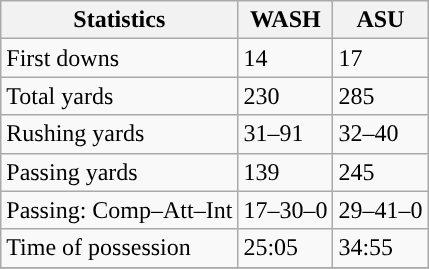<table class="wikitable" style="float: left;">
<tr>
<th>Statistics</th>
<th>WASH</th>
<th>ASU</th>
</tr>
<tr>
<td>First downs</td>
<td>14</td>
<td>17</td>
</tr>
<tr>
<td>Total yards</td>
<td>230</td>
<td>285</td>
</tr>
<tr>
<td>Rushing yards</td>
<td>31–91</td>
<td>32–40</td>
</tr>
<tr>
<td>Passing yards</td>
<td>139</td>
<td>245</td>
</tr>
<tr>
<td>Passing: Comp–Att–Int</td>
<td>17–30–0</td>
<td>29–41–0</td>
</tr>
<tr>
<td>Time of possession</td>
<td>25:05</td>
<td>34:55</td>
</tr>
<tr>
</tr>
</table>
